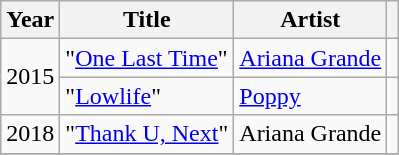<table class="wikitable sortable">
<tr>
<th>Year</th>
<th>Title</th>
<th>Artist</th>
<th scope="col"></th>
</tr>
<tr>
<td rowspan="2">2015</td>
<td>"<a href='#'>One Last Time</a>"</td>
<td><a href='#'>Ariana Grande</a></td>
<td style="text-align:center;"></td>
</tr>
<tr>
<td>"<a href='#'>Lowlife</a>"</td>
<td><a href='#'>Poppy</a></td>
<td style="text-align:center;"></td>
</tr>
<tr>
<td>2018</td>
<td>"<a href='#'>Thank U, Next</a>"</td>
<td>Ariana Grande</td>
<td style="text-align:center;"></td>
</tr>
<tr>
</tr>
</table>
